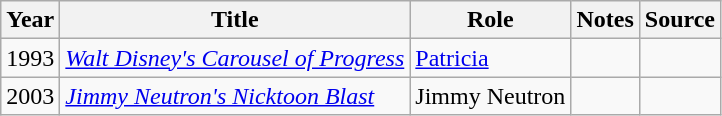<table class="wikitable sortable plainrowheaders">
<tr>
<th>Year</th>
<th>Title</th>
<th>Role</th>
<th class="unsortable">Notes</th>
<th class="unsortable">Source</th>
</tr>
<tr>
<td>1993</td>
<td><em><a href='#'>Walt Disney's Carousel of Progress</a></em></td>
<td><a href='#'>Patricia</a></td>
<td></td>
<td></td>
</tr>
<tr>
<td>2003</td>
<td><em><a href='#'>Jimmy Neutron's Nicktoon Blast</a></em></td>
<td>Jimmy Neutron</td>
<td></td>
<td></td>
</tr>
</table>
